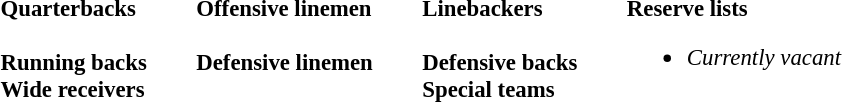<table class="toccolours" style="text-align: left;">
<tr>
<td style="font-size: 95%;vertical-align:top;"><strong>Quarterbacks</strong><br>
<br><strong>Running backs</strong>


<br><strong>Wide receivers</strong>







</td>
<td style="width: 25px;"></td>
<td style="font-size: 95%;vertical-align:top;"><strong>Offensive linemen</strong><br>



<br><strong>Defensive linemen</strong>




</td>
<td style="width: 25px;"></td>
<td style="font-size: 95%;vertical-align:top;"><strong>Linebackers</strong><br><br><strong>Defensive backs</strong>









<br><strong>Special teams</strong>
</td>
<td style="width: 25px;"></td>
<td style="font-size: 95%;vertical-align:top;"><strong>Reserve lists</strong><br><ul><li><em>Currently vacant</em></li></ul></td>
</tr>
<tr>
</tr>
</table>
